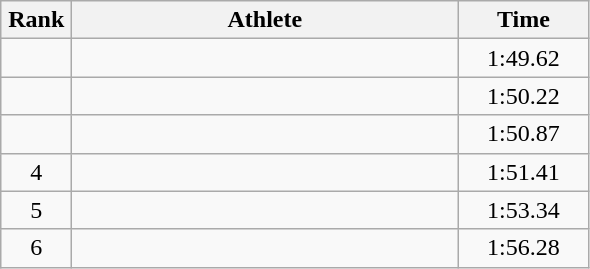<table class=wikitable style="text-align:center">
<tr>
<th width=40>Rank</th>
<th width=250>Athlete</th>
<th width=80>Time</th>
</tr>
<tr>
<td></td>
<td align=left></td>
<td>1:49.62</td>
</tr>
<tr>
<td></td>
<td align=left></td>
<td>1:50.22</td>
</tr>
<tr>
<td></td>
<td align=left></td>
<td>1:50.87</td>
</tr>
<tr>
<td>4</td>
<td align=left></td>
<td>1:51.41</td>
</tr>
<tr>
<td>5</td>
<td align=left></td>
<td>1:53.34</td>
</tr>
<tr>
<td>6</td>
<td align=left></td>
<td>1:56.28</td>
</tr>
</table>
